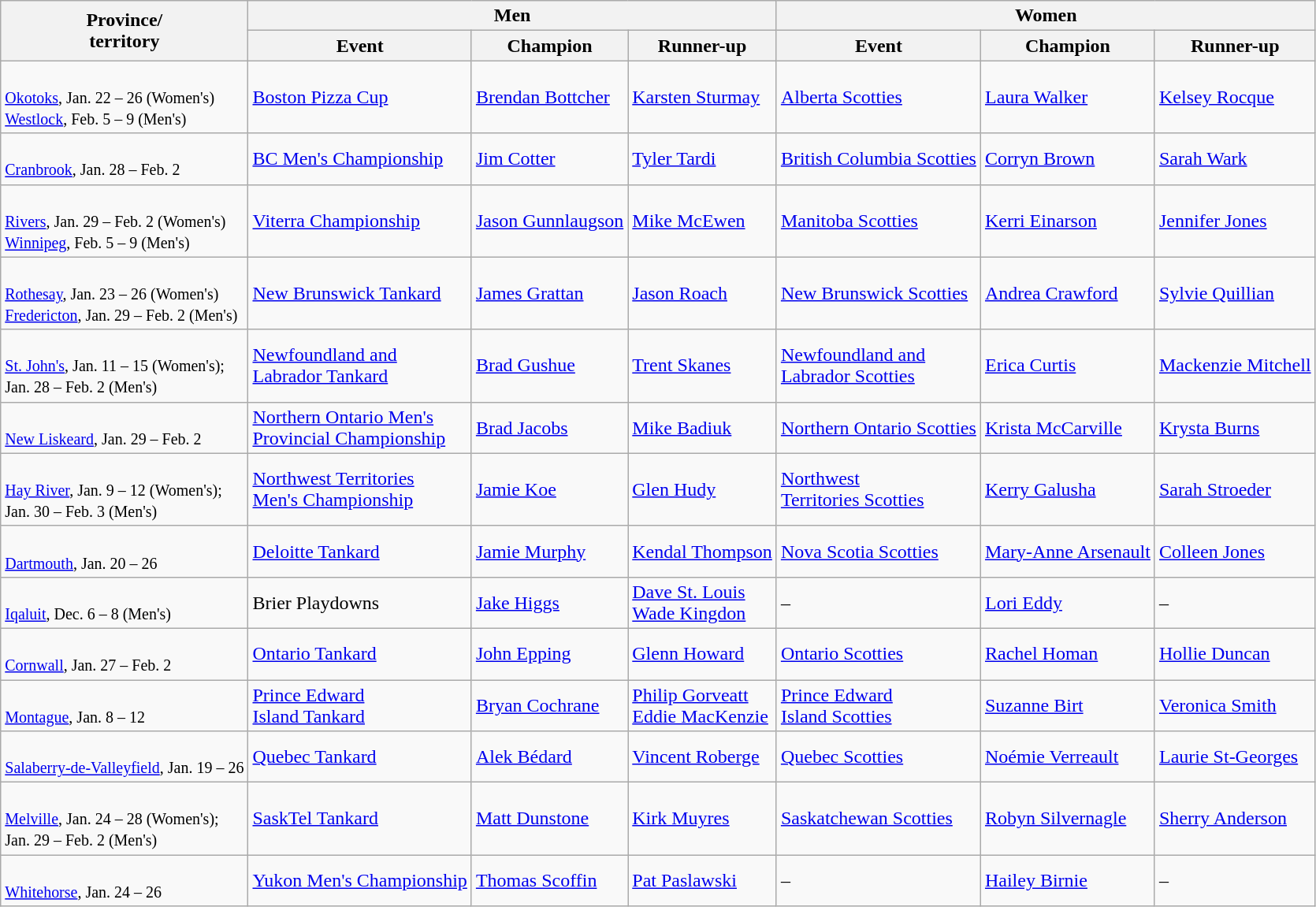<table class="wikitable">
<tr>
<th rowspan="2">Province/<br>territory</th>
<th colspan="3">Men</th>
<th colspan="3">Women</th>
</tr>
<tr>
<th>Event</th>
<th>Champion</th>
<th>Runner-up</th>
<th>Event</th>
<th>Champion</th>
<th>Runner-up</th>
</tr>
<tr>
<td> <br> <small><a href='#'>Okotoks</a>, Jan. 22 – 26 (Women's)</small> <br> <small><a href='#'>Westlock</a>, Feb. 5 – 9 (Men's)</small></td>
<td><a href='#'>Boston Pizza Cup</a></td>
<td><a href='#'>Brendan Bottcher</a></td>
<td><a href='#'>Karsten Sturmay</a></td>
<td><a href='#'>Alberta Scotties</a></td>
<td><a href='#'>Laura Walker</a></td>
<td><a href='#'>Kelsey Rocque</a></td>
</tr>
<tr>
<td> <br> <small><a href='#'>Cranbrook</a>, Jan. 28 – Feb. 2</small></td>
<td><a href='#'>BC Men's Championship</a></td>
<td><a href='#'>Jim Cotter</a></td>
<td><a href='#'>Tyler Tardi</a></td>
<td><a href='#'>British Columbia Scotties</a></td>
<td><a href='#'>Corryn Brown</a></td>
<td><a href='#'>Sarah Wark</a></td>
</tr>
<tr>
<td> <br> <small><a href='#'>Rivers</a>, Jan. 29 – Feb. 2 (Women's)</small> <br> <small><a href='#'>Winnipeg</a>, Feb. 5 – 9 (Men's)</small></td>
<td><a href='#'>Viterra Championship</a></td>
<td><a href='#'>Jason Gunnlaugson</a></td>
<td><a href='#'>Mike McEwen</a></td>
<td><a href='#'>Manitoba Scotties</a></td>
<td><a href='#'>Kerri Einarson</a></td>
<td><a href='#'>Jennifer Jones</a></td>
</tr>
<tr>
<td> <br> <small><a href='#'>Rothesay</a>, Jan. 23 – 26 (Women's)</small> <br> <small><a href='#'>Fredericton</a>, Jan. 29 – Feb. 2 (Men's)</small></td>
<td><a href='#'>New Brunswick Tankard</a></td>
<td><a href='#'>James Grattan</a></td>
<td><a href='#'>Jason Roach</a></td>
<td><a href='#'>New Brunswick Scotties</a></td>
<td><a href='#'>Andrea Crawford</a></td>
<td><a href='#'>Sylvie Quillian</a></td>
</tr>
<tr>
<td> <br> <small><a href='#'>St. John's</a>, Jan. 11 – 15 (Women's); <br> Jan. 28 – Feb. 2 (Men's) </small></td>
<td><a href='#'>Newfoundland and <br> Labrador Tankard</a></td>
<td><a href='#'>Brad Gushue</a></td>
<td><a href='#'>Trent Skanes</a></td>
<td><a href='#'>Newfoundland and <br> Labrador Scotties</a></td>
<td><a href='#'>Erica Curtis</a></td>
<td><a href='#'>Mackenzie Mitchell</a></td>
</tr>
<tr>
<td> <br> <small><a href='#'>New Liskeard</a>, Jan. 29 – Feb. 2</small></td>
<td><a href='#'>Northern Ontario Men's<br>Provincial Championship</a></td>
<td><a href='#'>Brad Jacobs</a></td>
<td><a href='#'>Mike Badiuk</a></td>
<td><a href='#'>Northern Ontario Scotties</a></td>
<td><a href='#'>Krista McCarville</a></td>
<td><a href='#'>Krysta Burns</a></td>
</tr>
<tr>
<td> <br> <small><a href='#'>Hay River</a>, Jan. 9 – 12 (Women's); <br> Jan. 30 – Feb. 3 (Men's)</small></td>
<td><a href='#'>Northwest Territories<br> Men's Championship</a></td>
<td><a href='#'>Jamie Koe</a></td>
<td><a href='#'>Glen Hudy</a></td>
<td><a href='#'>Northwest <br> Territories Scotties</a></td>
<td><a href='#'>Kerry Galusha</a></td>
<td><a href='#'>Sarah Stroeder</a></td>
</tr>
<tr>
<td> <br> <small><a href='#'>Dartmouth</a>, Jan. 20 – 26</small></td>
<td><a href='#'>Deloitte Tankard</a></td>
<td><a href='#'>Jamie Murphy</a></td>
<td><a href='#'>Kendal Thompson</a></td>
<td><a href='#'>Nova Scotia Scotties</a></td>
<td><a href='#'>Mary-Anne Arsenault</a></td>
<td><a href='#'>Colleen Jones</a></td>
</tr>
<tr>
<td> <br> <small><a href='#'>Iqaluit</a>, Dec. 6 – 8 (Men's)</small></td>
<td>Brier Playdowns</td>
<td><a href='#'>Jake Higgs</a></td>
<td><a href='#'>Dave St. Louis</a> <br> <a href='#'>Wade Kingdon</a></td>
<td>–</td>
<td><a href='#'>Lori Eddy</a></td>
<td>–</td>
</tr>
<tr>
<td> <br> <small><a href='#'>Cornwall</a>, Jan. 27 – Feb. 2</small></td>
<td><a href='#'>Ontario Tankard</a></td>
<td><a href='#'>John Epping</a></td>
<td><a href='#'>Glenn Howard</a></td>
<td><a href='#'>Ontario Scotties</a></td>
<td><a href='#'>Rachel Homan</a></td>
<td><a href='#'>Hollie Duncan</a></td>
</tr>
<tr>
<td> <br> <small><a href='#'>Montague</a>, Jan. 8 – 12</small></td>
<td><a href='#'>Prince Edward <br> Island Tankard</a></td>
<td><a href='#'>Bryan Cochrane</a></td>
<td><a href='#'>Philip Gorveatt</a> <br> <a href='#'>Eddie MacKenzie</a></td>
<td><a href='#'>Prince Edward <br> Island Scotties</a></td>
<td><a href='#'>Suzanne Birt</a></td>
<td><a href='#'>Veronica Smith</a></td>
</tr>
<tr>
<td> <br> <small><a href='#'>Salaberry-de-Valleyfield</a>, Jan. 19 – 26</small></td>
<td><a href='#'>Quebec Tankard</a></td>
<td><a href='#'>Alek Bédard</a></td>
<td><a href='#'>Vincent Roberge</a></td>
<td><a href='#'>Quebec Scotties</a></td>
<td><a href='#'>Noémie Verreault</a></td>
<td><a href='#'>Laurie St-Georges</a></td>
</tr>
<tr>
<td> <br> <small><a href='#'>Melville</a>, Jan. 24 – 28 (Women's); <br> Jan. 29 – Feb. 2 (Men's)</small></td>
<td><a href='#'>SaskTel Tankard</a></td>
<td><a href='#'>Matt Dunstone</a></td>
<td><a href='#'>Kirk Muyres</a></td>
<td><a href='#'>Saskatchewan Scotties</a></td>
<td><a href='#'>Robyn Silvernagle</a></td>
<td><a href='#'>Sherry Anderson</a></td>
</tr>
<tr>
<td> <br> <small><a href='#'>Whitehorse</a>, Jan. 24 – 26</small></td>
<td><a href='#'>Yukon Men's Championship</a></td>
<td><a href='#'>Thomas Scoffin</a></td>
<td><a href='#'>Pat Paslawski</a></td>
<td>–</td>
<td><a href='#'>Hailey Birnie</a></td>
<td>–</td>
</tr>
</table>
